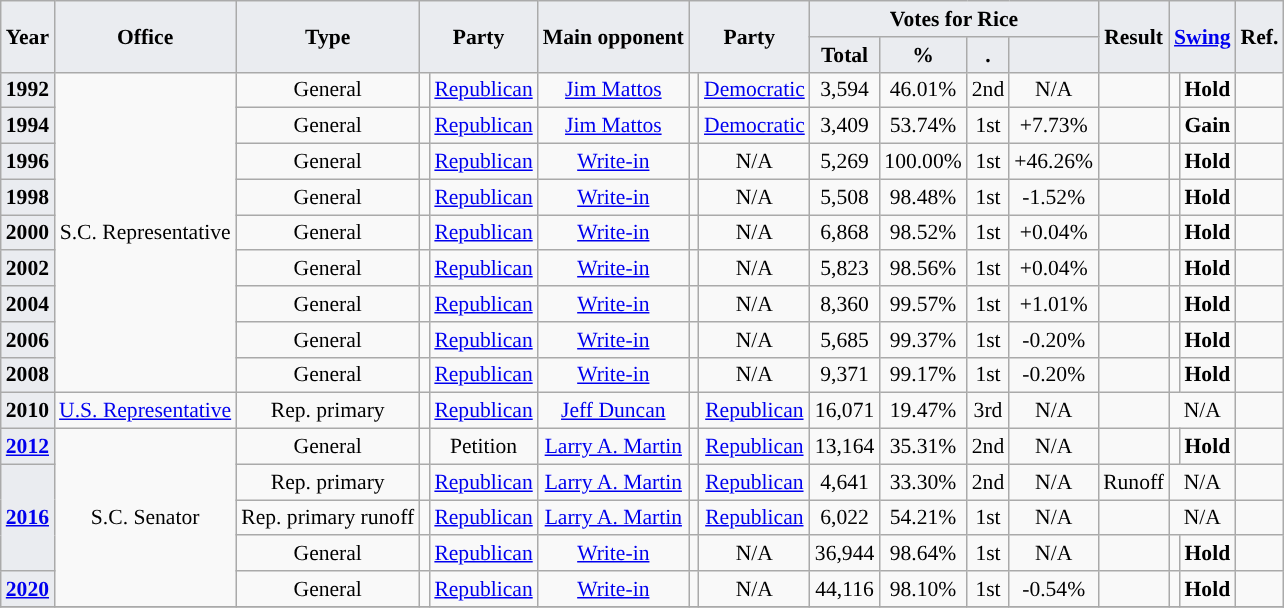<table class="wikitable" style="font-size: 90%; text-align:center;">
<tr>
<th style="background-color:#EAECF0;" rowspan=2>Year</th>
<th style="background-color:#EAECF0;" rowspan=2>Office</th>
<th style="background-color:#EAECF0;" rowspan=2>Type</th>
<th style="background-color:#EAECF0;" colspan=2 rowspan=2>Party</th>
<th style="background-color:#EAECF0;" rowspan=2>Main opponent</th>
<th style="background-color:#EAECF0;" colspan=2 rowspan=2>Party</th>
<th style="background-color:#EAECF0;" colspan=4>Votes for Rice</th>
<th style="background-color:#EAECF0;" rowspan=2>Result</th>
<th style="background-color:#EAECF0;" colspan=2 rowspan=2><a href='#'>Swing</a></th>
<th style="background-color:#EAECF0;" colspan=2 rowspan=2>Ref.</th>
</tr>
<tr>
<th style="background-color:#EAECF0;">Total</th>
<th style="background-color:#EAECF0;">%</th>
<th style="background-color:#EAECF0;">.</th>
<th style="background-color:#EAECF0;"></th>
</tr>
<tr>
<th style="background-color:#EAECF0;">1992</th>
<td rowspan=9>S.C. Representative</td>
<td>General</td>
<td style="background-color:"></td>
<td><a href='#'>Republican</a></td>
<td><a href='#'>Jim Mattos</a></td>
<td style="background-color:"></td>
<td><a href='#'>Democratic</a></td>
<td>3,594</td>
<td>46.01%</td>
<td>2nd</td>
<td>N/A</td>
<td></td>
<td style="background-color:"></td>
<td><strong>Hold</strong></td>
<td></td>
</tr>
<tr>
<th style="background-color:#EAECF0;">1994</th>
<td>General</td>
<td style="background-color:"></td>
<td><a href='#'>Republican</a></td>
<td><a href='#'>Jim Mattos</a></td>
<td style="background-color:"></td>
<td><a href='#'>Democratic</a></td>
<td>3,409</td>
<td>53.74%</td>
<td>1st</td>
<td>+7.73%</td>
<td></td>
<td style="background-color:"></td>
<td><strong>Gain</strong></td>
<td></td>
</tr>
<tr>
<th style="background-color:#EAECF0;">1996</th>
<td>General</td>
<td style="background-color:"></td>
<td><a href='#'>Republican</a></td>
<td><a href='#'>Write-in</a></td>
<td></td>
<td>N/A</td>
<td>5,269</td>
<td>100.00%</td>
<td>1st</td>
<td>+46.26%</td>
<td></td>
<td style="background-color:"></td>
<td><strong>Hold</strong></td>
<td></td>
</tr>
<tr>
<th style="background-color:#EAECF0;">1998</th>
<td>General</td>
<td style="background-color:"></td>
<td><a href='#'>Republican</a></td>
<td><a href='#'>Write-in</a></td>
<td></td>
<td>N/A</td>
<td>5,508</td>
<td>98.48%</td>
<td>1st</td>
<td>-1.52%</td>
<td></td>
<td style="background-color:"></td>
<td><strong>Hold</strong></td>
<td></td>
</tr>
<tr>
<th style="background-color:#EAECF0;">2000</th>
<td>General</td>
<td style="background-color:"></td>
<td><a href='#'>Republican</a></td>
<td><a href='#'>Write-in</a></td>
<td></td>
<td>N/A</td>
<td>6,868</td>
<td>98.52%</td>
<td>1st</td>
<td>+0.04%</td>
<td></td>
<td style="background-color:"></td>
<td><strong>Hold</strong></td>
<td></td>
</tr>
<tr>
<th style="background-color:#EAECF0;">2002</th>
<td>General</td>
<td style="background-color:"></td>
<td><a href='#'>Republican</a></td>
<td><a href='#'>Write-in</a></td>
<td></td>
<td>N/A</td>
<td>5,823</td>
<td>98.56%</td>
<td>1st</td>
<td>+0.04%</td>
<td></td>
<td style="background-color:"></td>
<td><strong>Hold</strong></td>
<td></td>
</tr>
<tr>
<th style="background-color:#EAECF0;">2004</th>
<td>General</td>
<td style="background-color:"></td>
<td><a href='#'>Republican</a></td>
<td><a href='#'>Write-in</a></td>
<td></td>
<td>N/A</td>
<td>8,360</td>
<td>99.57%</td>
<td>1st</td>
<td>+1.01%</td>
<td></td>
<td style="background-color:"></td>
<td><strong>Hold</strong></td>
<td></td>
</tr>
<tr>
<th style="background-color:#EAECF0;">2006</th>
<td>General</td>
<td style="background-color:"></td>
<td><a href='#'>Republican</a></td>
<td><a href='#'>Write-in</a></td>
<td></td>
<td>N/A</td>
<td>5,685</td>
<td>99.37%</td>
<td>1st</td>
<td>-0.20%</td>
<td></td>
<td style="background-color:"></td>
<td><strong>Hold</strong></td>
<td></td>
</tr>
<tr>
<th style="background-color:#EAECF0;">2008</th>
<td>General</td>
<td style="background-color:"></td>
<td><a href='#'>Republican</a></td>
<td><a href='#'>Write-in</a></td>
<td></td>
<td>N/A</td>
<td>9,371</td>
<td>99.17%</td>
<td>1st</td>
<td>-0.20%</td>
<td></td>
<td style="background-color:"></td>
<td><strong>Hold</strong></td>
<td></td>
</tr>
<tr>
<th style="background-color:#EAECF0;">2010</th>
<td><a href='#'>U.S. Representative</a></td>
<td>Rep. primary</td>
<td style="background-color:"></td>
<td><a href='#'>Republican</a></td>
<td><a href='#'>Jeff Duncan</a></td>
<td style="background-color:"></td>
<td><a href='#'>Republican</a></td>
<td>16,071</td>
<td>19.47%</td>
<td>3rd</td>
<td>N/A</td>
<td></td>
<td colspan=2>N/A</td>
<td></td>
</tr>
<tr>
<th style="background-color:#EAECF0;"><a href='#'>2012</a></th>
<td rowspan=5>S.C. Senator</td>
<td>General</td>
<td></td>
<td>Petition</td>
<td><a href='#'>Larry A. Martin</a></td>
<td style="background-color:"></td>
<td><a href='#'>Republican</a></td>
<td>13,164</td>
<td>35.31%</td>
<td>2nd</td>
<td>N/A</td>
<td></td>
<td style="background-color:"></td>
<td><strong>Hold</strong></td>
<td></td>
</tr>
<tr>
<th rowspan=3 style="background-color:#EAECF0;"><a href='#'>2016</a></th>
<td>Rep. primary</td>
<td style="background-color:"></td>
<td><a href='#'>Republican</a></td>
<td><a href='#'>Larry A. Martin</a></td>
<td style="background-color:"></td>
<td><a href='#'>Republican</a></td>
<td>4,641</td>
<td>33.30%</td>
<td>2nd</td>
<td>N/A</td>
<td>Runoff</td>
<td colspan=2>N/A</td>
<td></td>
</tr>
<tr>
<td>Rep. primary runoff</td>
<td style="background-color:"></td>
<td><a href='#'>Republican</a></td>
<td><a href='#'>Larry A. Martin</a></td>
<td style="background-color:"></td>
<td><a href='#'>Republican</a></td>
<td>6,022</td>
<td>54.21%</td>
<td>1st</td>
<td>N/A</td>
<td></td>
<td colspan=2>N/A</td>
<td></td>
</tr>
<tr>
<td>General</td>
<td style="background-color:"></td>
<td><a href='#'>Republican</a></td>
<td><a href='#'>Write-in</a></td>
<td></td>
<td>N/A</td>
<td>36,944</td>
<td>98.64%</td>
<td>1st</td>
<td>N/A</td>
<td></td>
<td style="background-color:"></td>
<td><strong>Hold</strong></td>
<td></td>
</tr>
<tr>
<th style="background-color:#EAECF0;"><a href='#'>2020</a></th>
<td>General</td>
<td style="background-color:"></td>
<td><a href='#'>Republican</a></td>
<td><a href='#'>Write-in</a></td>
<td></td>
<td>N/A</td>
<td>44,116</td>
<td>98.10%</td>
<td>1st</td>
<td>-0.54%</td>
<td></td>
<td style="background-color:"></td>
<td><strong>Hold</strong></td>
<td></td>
</tr>
<tr>
</tr>
</table>
